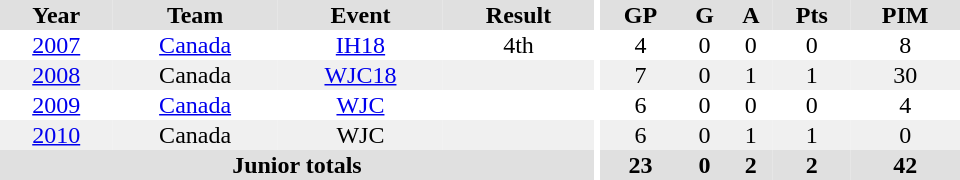<table border="0" cellpadding="1" cellspacing="0" ID="Table3" style="text-align:center; width:40em">
<tr ALIGN="center" bgcolor="#e0e0e0">
<th>Year</th>
<th>Team</th>
<th>Event</th>
<th>Result</th>
<th rowspan="99" bgcolor="#ffffff"></th>
<th>GP</th>
<th>G</th>
<th>A</th>
<th>Pts</th>
<th>PIM</th>
</tr>
<tr>
<td><a href='#'>2007</a></td>
<td><a href='#'>Canada</a></td>
<td><a href='#'>IH18</a></td>
<td>4th</td>
<td>4</td>
<td>0</td>
<td>0</td>
<td>0</td>
<td>8</td>
</tr>
<tr bgcolor="#f0f0f0">
<td><a href='#'>2008</a></td>
<td>Canada</td>
<td><a href='#'>WJC18</a></td>
<td></td>
<td>7</td>
<td>0</td>
<td>1</td>
<td>1</td>
<td>30</td>
</tr>
<tr>
<td><a href='#'>2009</a></td>
<td><a href='#'>Canada</a></td>
<td><a href='#'>WJC</a></td>
<td></td>
<td>6</td>
<td>0</td>
<td>0</td>
<td>0</td>
<td>4</td>
</tr>
<tr bgcolor="#f0f0f0">
<td><a href='#'>2010</a></td>
<td>Canada</td>
<td>WJC</td>
<td></td>
<td>6</td>
<td>0</td>
<td>1</td>
<td>1</td>
<td>0</td>
</tr>
<tr bgcolor="#e0e0e0">
<th colspan="4">Junior totals</th>
<th>23</th>
<th>0</th>
<th>2</th>
<th>2</th>
<th>42</th>
</tr>
</table>
